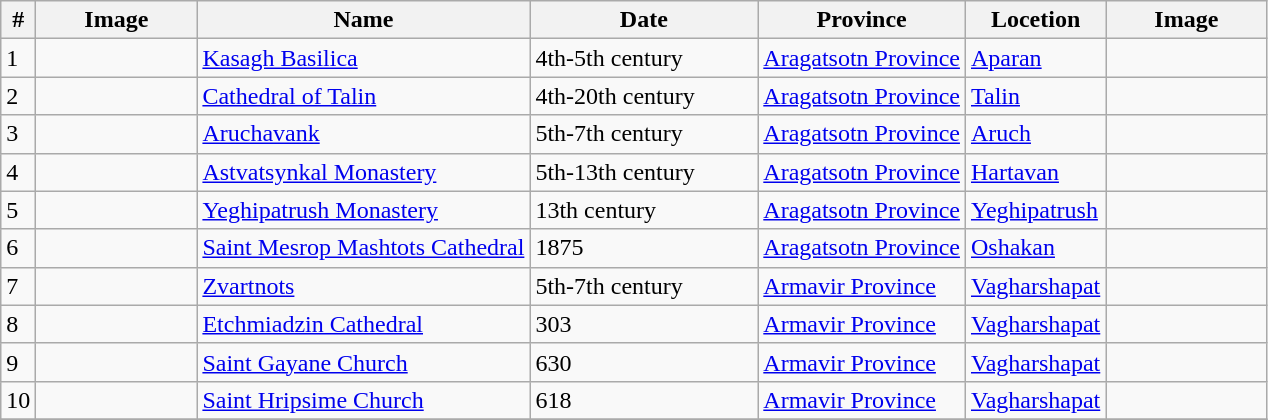<table class="sortable wikitable">
<tr valign=bottom>
<th>#</th>
<th width=100px>Image</th>
<th width=>Name</th>
<th width=18%>Date</th>
<th width=>Province</th>
<th width=>Locetion</th>
<th width=100px>Image</th>
</tr>
<tr>
<td>1</td>
<td></td>
<td><a href='#'>Kasagh Basilica</a></td>
<td>4th-5th century</td>
<td><a href='#'>Aragatsotn Province</a></td>
<td><a href='#'>Aparan</a></td>
<td></td>
</tr>
<tr>
<td>2</td>
<td></td>
<td><a href='#'>Cathedral of Talin</a></td>
<td>4th-20th century</td>
<td><a href='#'>Aragatsotn Province</a></td>
<td><a href='#'>Talin</a></td>
<td></td>
</tr>
<tr>
<td>3</td>
<td></td>
<td><a href='#'>Aruchavank</a></td>
<td>5th-7th century</td>
<td><a href='#'>Aragatsotn Province</a></td>
<td><a href='#'>Aruch</a></td>
<td></td>
</tr>
<tr>
<td>4</td>
<td></td>
<td><a href='#'>Astvatsynkal Monastery</a></td>
<td>5th-13th century</td>
<td><a href='#'>Aragatsotn Province</a></td>
<td><a href='#'>Hartavan</a></td>
<td></td>
</tr>
<tr>
<td>5</td>
<td></td>
<td><a href='#'>Yeghipatrush Monastery</a></td>
<td>13th century</td>
<td><a href='#'>Aragatsotn Province</a></td>
<td><a href='#'>Yeghipatrush</a></td>
<td></td>
</tr>
<tr>
<td>6</td>
<td></td>
<td><a href='#'>Saint Mesrop Mashtots Cathedral</a></td>
<td>1875</td>
<td><a href='#'>Aragatsotn Province</a></td>
<td><a href='#'>Oshakan</a></td>
<td></td>
</tr>
<tr>
<td>7</td>
<td></td>
<td><a href='#'>Zvartnots</a></td>
<td>5th-7th century</td>
<td><a href='#'>Armavir Province</a></td>
<td><a href='#'>Vagharshapat</a></td>
<td></td>
</tr>
<tr>
<td>8</td>
<td></td>
<td><a href='#'>Etchmiadzin Cathedral</a></td>
<td>303</td>
<td><a href='#'>Armavir Province</a></td>
<td><a href='#'>Vagharshapat</a></td>
<td></td>
</tr>
<tr>
<td>9</td>
<td></td>
<td><a href='#'>Saint Gayane Church</a></td>
<td>630</td>
<td><a href='#'>Armavir Province</a></td>
<td><a href='#'>Vagharshapat</a></td>
<td></td>
</tr>
<tr>
<td>10</td>
<td></td>
<td><a href='#'>Saint Hripsime Church</a></td>
<td>618</td>
<td><a href='#'>Armavir Province</a></td>
<td><a href='#'>Vagharshapat</a></td>
<td></td>
</tr>
<tr>
</tr>
</table>
